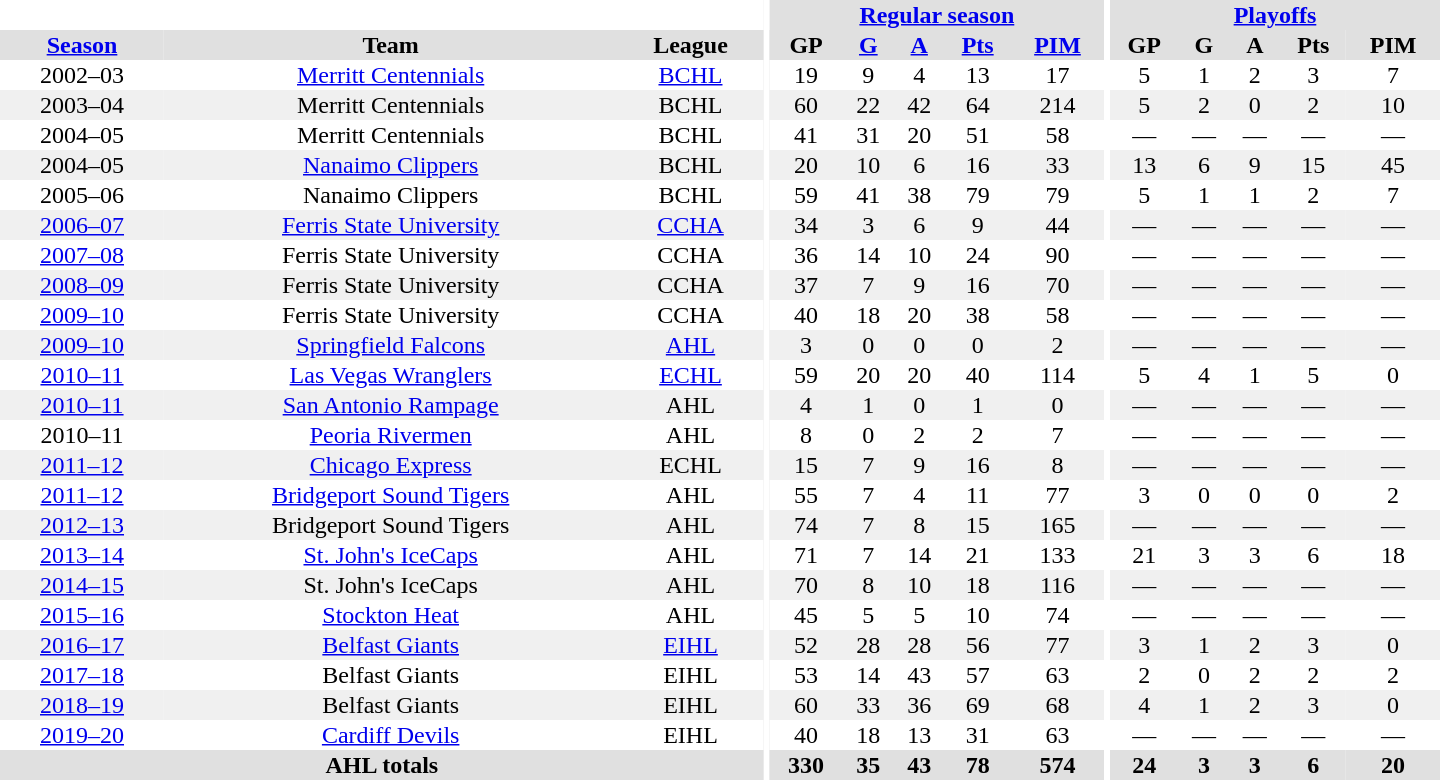<table border="0" cellpadding="1" cellspacing="0" style="text-align:center; width:60em">
<tr bgcolor="#e0e0e0">
<th colspan="3" bgcolor="#ffffff"></th>
<th rowspan="99" bgcolor="#ffffff"></th>
<th colspan="5"><a href='#'>Regular season</a></th>
<th rowspan="99" bgcolor="#ffffff"></th>
<th colspan="5"><a href='#'>Playoffs</a></th>
</tr>
<tr bgcolor="#e0e0e0">
<th><a href='#'>Season</a></th>
<th>Team</th>
<th>League</th>
<th>GP</th>
<th><a href='#'>G</a></th>
<th><a href='#'>A</a></th>
<th><a href='#'>Pts</a></th>
<th><a href='#'>PIM</a></th>
<th>GP</th>
<th>G</th>
<th>A</th>
<th>Pts</th>
<th>PIM</th>
</tr>
<tr ALIGN="center">
<td>2002–03</td>
<td><a href='#'>Merritt Centennials</a></td>
<td><a href='#'>BCHL</a></td>
<td>19</td>
<td>9</td>
<td>4</td>
<td>13</td>
<td>17</td>
<td>5</td>
<td>1</td>
<td>2</td>
<td>3</td>
<td>7</td>
</tr>
<tr ALIGN="center" bgcolor="#f0f0f0">
<td>2003–04</td>
<td>Merritt Centennials</td>
<td>BCHL</td>
<td>60</td>
<td>22</td>
<td>42</td>
<td>64</td>
<td>214</td>
<td>5</td>
<td>2</td>
<td>0</td>
<td>2</td>
<td>10</td>
</tr>
<tr ALIGN="center">
<td>2004–05</td>
<td>Merritt Centennials</td>
<td>BCHL</td>
<td>41</td>
<td>31</td>
<td>20</td>
<td>51</td>
<td>58</td>
<td>—</td>
<td>—</td>
<td>—</td>
<td>—</td>
<td>—</td>
</tr>
<tr ALIGN="center"  bgcolor="#f0f0f0">
<td>2004–05</td>
<td><a href='#'>Nanaimo Clippers</a></td>
<td>BCHL</td>
<td>20</td>
<td>10</td>
<td>6</td>
<td>16</td>
<td>33</td>
<td>13</td>
<td>6</td>
<td>9</td>
<td>15</td>
<td>45</td>
</tr>
<tr ALIGN="center">
<td>2005–06</td>
<td>Nanaimo Clippers</td>
<td>BCHL</td>
<td>59</td>
<td>41</td>
<td>38</td>
<td>79</td>
<td>79</td>
<td>5</td>
<td>1</td>
<td>1</td>
<td>2</td>
<td>7</td>
</tr>
<tr ALIGN="center"  bgcolor="#f0f0f0">
<td><a href='#'>2006–07</a></td>
<td><a href='#'>Ferris State University</a></td>
<td><a href='#'>CCHA</a></td>
<td>34</td>
<td>3</td>
<td>6</td>
<td>9</td>
<td>44</td>
<td>—</td>
<td>—</td>
<td>—</td>
<td>—</td>
<td>—</td>
</tr>
<tr ALIGN="center">
<td><a href='#'>2007–08</a></td>
<td>Ferris State University</td>
<td>CCHA</td>
<td>36</td>
<td>14</td>
<td>10</td>
<td>24</td>
<td>90</td>
<td>—</td>
<td>—</td>
<td>—</td>
<td>—</td>
<td>—</td>
</tr>
<tr ALIGN="center"  bgcolor="#f0f0f0">
<td><a href='#'>2008–09</a></td>
<td>Ferris State University</td>
<td>CCHA</td>
<td>37</td>
<td>7</td>
<td>9</td>
<td>16</td>
<td>70</td>
<td>—</td>
<td>—</td>
<td>—</td>
<td>—</td>
<td>—</td>
</tr>
<tr ALIGN="center">
<td><a href='#'>2009–10</a></td>
<td>Ferris State University</td>
<td>CCHA</td>
<td>40</td>
<td>18</td>
<td>20</td>
<td>38</td>
<td>58</td>
<td>—</td>
<td>—</td>
<td>—</td>
<td>—</td>
<td>—</td>
</tr>
<tr ALIGN="center" bgcolor="#f0f0f0">
<td><a href='#'>2009–10</a></td>
<td><a href='#'>Springfield Falcons</a></td>
<td><a href='#'>AHL</a></td>
<td>3</td>
<td>0</td>
<td>0</td>
<td>0</td>
<td>2</td>
<td>—</td>
<td>—</td>
<td>—</td>
<td>—</td>
<td>—</td>
</tr>
<tr ALIGN="center">
<td><a href='#'>2010–11</a></td>
<td><a href='#'>Las Vegas Wranglers</a></td>
<td><a href='#'>ECHL</a></td>
<td>59</td>
<td>20</td>
<td>20</td>
<td>40</td>
<td>114</td>
<td>5</td>
<td>4</td>
<td>1</td>
<td>5</td>
<td>0</td>
</tr>
<tr ALIGN="center" bgcolor="#f0f0f0">
<td><a href='#'>2010–11</a></td>
<td><a href='#'>San Antonio Rampage</a></td>
<td>AHL</td>
<td>4</td>
<td>1</td>
<td>0</td>
<td>1</td>
<td>0</td>
<td>—</td>
<td>—</td>
<td>—</td>
<td>—</td>
<td>—</td>
</tr>
<tr ALIGN="center">
<td>2010–11</td>
<td><a href='#'>Peoria Rivermen</a></td>
<td>AHL</td>
<td>8</td>
<td>0</td>
<td>2</td>
<td>2</td>
<td>7</td>
<td>—</td>
<td>—</td>
<td>—</td>
<td>—</td>
<td>—</td>
</tr>
<tr ALIGN="center" bgcolor="#f0f0f0">
<td><a href='#'>2011–12</a></td>
<td><a href='#'>Chicago Express</a></td>
<td>ECHL</td>
<td>15</td>
<td>7</td>
<td>9</td>
<td>16</td>
<td>8</td>
<td>—</td>
<td>—</td>
<td>—</td>
<td>—</td>
<td>—</td>
</tr>
<tr ALIGN="center">
<td><a href='#'>2011–12</a></td>
<td><a href='#'>Bridgeport Sound Tigers</a></td>
<td>AHL</td>
<td>55</td>
<td>7</td>
<td>4</td>
<td>11</td>
<td>77</td>
<td>3</td>
<td>0</td>
<td>0</td>
<td>0</td>
<td>2</td>
</tr>
<tr ALIGN="center" bgcolor="#f0f0f0">
<td><a href='#'>2012–13</a></td>
<td>Bridgeport Sound Tigers</td>
<td>AHL</td>
<td>74</td>
<td>7</td>
<td>8</td>
<td>15</td>
<td>165</td>
<td>—</td>
<td>—</td>
<td>—</td>
<td>—</td>
<td>—</td>
</tr>
<tr ALIGN="center">
<td><a href='#'>2013–14</a></td>
<td><a href='#'>St. John's IceCaps</a></td>
<td>AHL</td>
<td>71</td>
<td>7</td>
<td>14</td>
<td>21</td>
<td>133</td>
<td>21</td>
<td>3</td>
<td>3</td>
<td>6</td>
<td>18</td>
</tr>
<tr ALIGN="center" bgcolor="#f0f0f0">
<td><a href='#'>2014–15</a></td>
<td>St. John's IceCaps</td>
<td>AHL</td>
<td>70</td>
<td>8</td>
<td>10</td>
<td>18</td>
<td>116</td>
<td>—</td>
<td>—</td>
<td>—</td>
<td>—</td>
<td>—</td>
</tr>
<tr ALIGN="center">
<td><a href='#'>2015–16</a></td>
<td><a href='#'>Stockton Heat</a></td>
<td>AHL</td>
<td>45</td>
<td>5</td>
<td>5</td>
<td>10</td>
<td>74</td>
<td>—</td>
<td>—</td>
<td>—</td>
<td>—</td>
<td>—</td>
</tr>
<tr ALIGN="center" bgcolor="#f0f0f0">
<td><a href='#'>2016–17</a></td>
<td><a href='#'>Belfast Giants</a></td>
<td><a href='#'>EIHL</a></td>
<td>52</td>
<td>28</td>
<td>28</td>
<td>56</td>
<td>77</td>
<td>3</td>
<td>1</td>
<td>2</td>
<td>3</td>
<td>0</td>
</tr>
<tr ALIGN="center">
<td><a href='#'>2017–18</a></td>
<td>Belfast Giants</td>
<td>EIHL</td>
<td>53</td>
<td>14</td>
<td>43</td>
<td>57</td>
<td>63</td>
<td>2</td>
<td>0</td>
<td>2</td>
<td>2</td>
<td>2</td>
</tr>
<tr ALIGN="center" bgcolor="#f0f0f0">
<td><a href='#'>2018–19</a></td>
<td>Belfast Giants</td>
<td>EIHL</td>
<td>60</td>
<td>33</td>
<td>36</td>
<td>69</td>
<td>68</td>
<td>4</td>
<td>1</td>
<td>2</td>
<td>3</td>
<td>0</td>
</tr>
<tr>
</tr>
<tr ALIGN="center">
<td><a href='#'>2019–20</a></td>
<td><a href='#'>Cardiff Devils</a></td>
<td>EIHL</td>
<td>40</td>
<td>18</td>
<td>13</td>
<td>31</td>
<td>63</td>
<td>—</td>
<td>—</td>
<td>—</td>
<td>—</td>
<td>—</td>
</tr>
<tr bgcolor="#e0e0e0">
<th colspan="3">AHL totals</th>
<th>330</th>
<th>35</th>
<th>43</th>
<th>78</th>
<th>574</th>
<th>24</th>
<th>3</th>
<th>3</th>
<th>6</th>
<th>20</th>
</tr>
</table>
